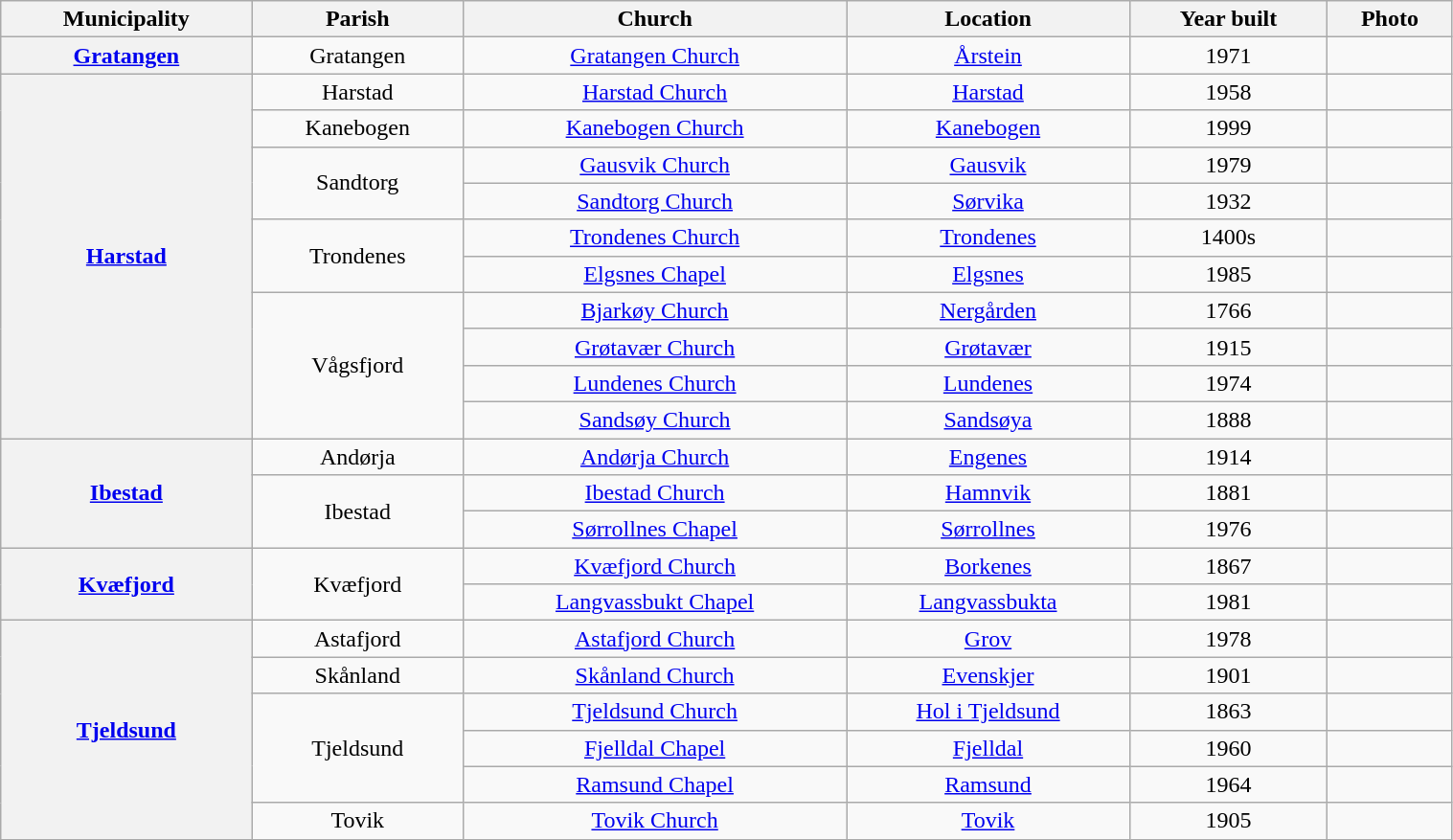<table class="wikitable" style="text-align: center; width: 80%;">
<tr>
<th>Municipality</th>
<th>Parish </th>
<th>Church</th>
<th>Location</th>
<th>Year built</th>
<th>Photo</th>
</tr>
<tr>
<th rowspan="1"><a href='#'>Gratangen</a></th>
<td>Gratangen</td>
<td><a href='#'>Gratangen Church</a></td>
<td><a href='#'>Årstein</a></td>
<td>1971</td>
<td></td>
</tr>
<tr>
<th rowspan="10"><a href='#'>Harstad</a></th>
<td>Harstad</td>
<td><a href='#'>Harstad Church</a></td>
<td><a href='#'>Harstad</a></td>
<td>1958</td>
<td></td>
</tr>
<tr>
<td>Kanebogen</td>
<td><a href='#'>Kanebogen Church</a></td>
<td><a href='#'>Kanebogen</a></td>
<td>1999</td>
<td></td>
</tr>
<tr>
<td rowspan="2">Sandtorg</td>
<td><a href='#'>Gausvik Church</a></td>
<td><a href='#'>Gausvik</a></td>
<td>1979</td>
<td></td>
</tr>
<tr>
<td><a href='#'>Sandtorg Church</a></td>
<td><a href='#'>Sørvika</a></td>
<td>1932</td>
<td></td>
</tr>
<tr>
<td rowspan="2">Trondenes</td>
<td><a href='#'>Trondenes Church</a></td>
<td><a href='#'>Trondenes</a></td>
<td>1400s</td>
<td></td>
</tr>
<tr>
<td><a href='#'>Elgsnes Chapel</a></td>
<td><a href='#'>Elgsnes</a></td>
<td>1985</td>
<td></td>
</tr>
<tr>
<td rowspan="4">Vågsfjord</td>
<td><a href='#'>Bjarkøy Church</a></td>
<td><a href='#'>Nergården</a></td>
<td>1766</td>
<td></td>
</tr>
<tr>
<td><a href='#'>Grøtavær Church</a></td>
<td><a href='#'>Grøtavær</a></td>
<td>1915</td>
<td></td>
</tr>
<tr>
<td><a href='#'>Lundenes Church</a></td>
<td><a href='#'>Lundenes</a></td>
<td>1974</td>
<td></td>
</tr>
<tr>
<td><a href='#'>Sandsøy Church</a></td>
<td><a href='#'>Sandsøya</a></td>
<td>1888</td>
<td></td>
</tr>
<tr>
<th rowspan="3"><a href='#'>Ibestad</a></th>
<td>Andørja</td>
<td><a href='#'>Andørja Church</a></td>
<td><a href='#'>Engenes</a></td>
<td>1914</td>
<td></td>
</tr>
<tr>
<td rowspan="2">Ibestad</td>
<td><a href='#'>Ibestad Church</a></td>
<td><a href='#'>Hamnvik</a></td>
<td>1881</td>
<td></td>
</tr>
<tr>
<td><a href='#'>Sørrollnes Chapel</a></td>
<td><a href='#'>Sørrollnes</a></td>
<td>1976</td>
<td></td>
</tr>
<tr>
<th rowspan="2"><a href='#'>Kvæfjord</a></th>
<td rowspan="2">Kvæfjord</td>
<td><a href='#'>Kvæfjord Church</a></td>
<td><a href='#'>Borkenes</a></td>
<td>1867</td>
<td></td>
</tr>
<tr>
<td><a href='#'>Langvassbukt Chapel</a></td>
<td><a href='#'>Langvassbukta</a></td>
<td>1981</td>
<td></td>
</tr>
<tr>
<th rowspan="6"><a href='#'>Tjeldsund</a></th>
<td>Astafjord</td>
<td><a href='#'>Astafjord Church</a></td>
<td><a href='#'>Grov</a></td>
<td>1978</td>
<td></td>
</tr>
<tr>
<td>Skånland</td>
<td><a href='#'>Skånland Church</a></td>
<td><a href='#'>Evenskjer</a></td>
<td>1901</td>
<td></td>
</tr>
<tr>
<td rowspan="3">Tjeldsund</td>
<td><a href='#'>Tjeldsund Church</a></td>
<td><a href='#'>Hol i Tjeldsund</a></td>
<td>1863</td>
<td></td>
</tr>
<tr>
<td><a href='#'>Fjelldal Chapel</a></td>
<td><a href='#'>Fjelldal</a></td>
<td>1960</td>
<td></td>
</tr>
<tr>
<td><a href='#'>Ramsund Chapel</a></td>
<td><a href='#'>Ramsund</a></td>
<td>1964</td>
<td></td>
</tr>
<tr>
<td>Tovik</td>
<td><a href='#'>Tovik Church</a></td>
<td><a href='#'>Tovik</a></td>
<td>1905</td>
<td></td>
</tr>
</table>
